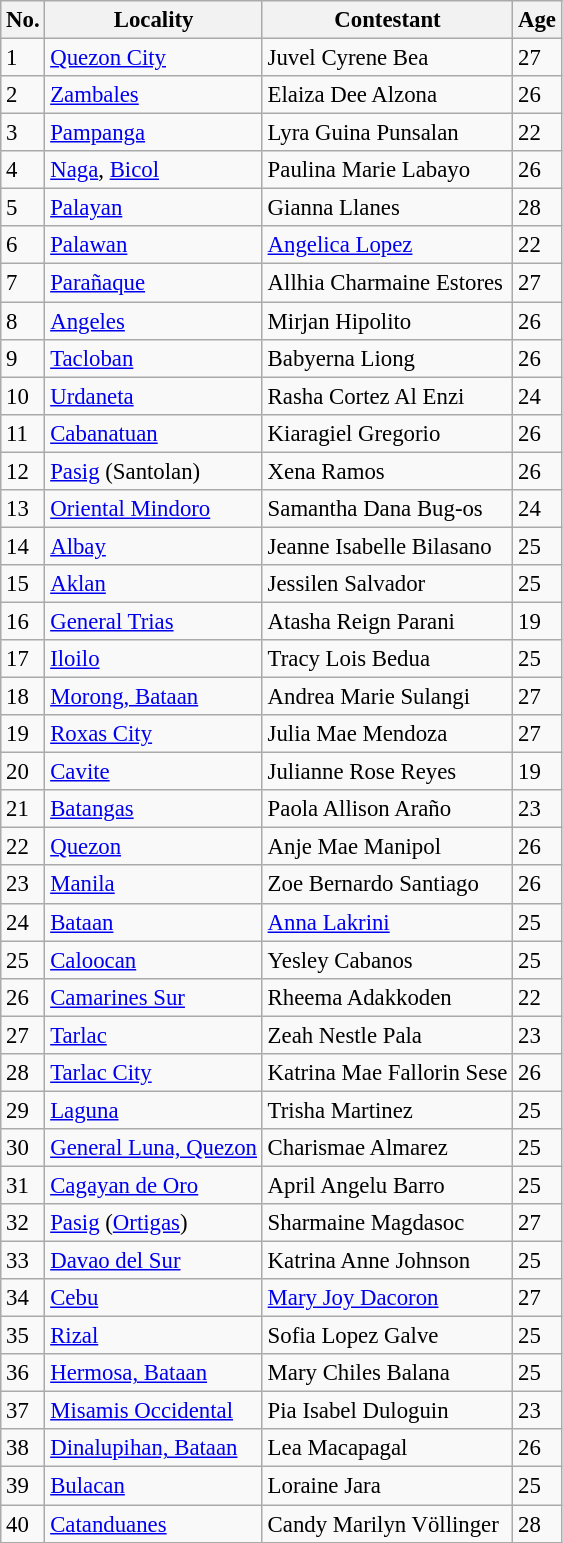<table class="wikitable sortable" style="font-size:95%;">
<tr>
<th>No.</th>
<th>Locality</th>
<th>Contestant</th>
<th>Age</th>
</tr>
<tr>
<td>1</td>
<td><a href='#'>Quezon City</a></td>
<td>Juvel Cyrene Bea</td>
<td>27</td>
</tr>
<tr>
<td>2</td>
<td><a href='#'>Zambales</a></td>
<td>Elaiza Dee Alzona</td>
<td>26</td>
</tr>
<tr>
<td>3</td>
<td><a href='#'>Pampanga</a></td>
<td>Lyra Guina Punsalan</td>
<td>22</td>
</tr>
<tr>
<td>4</td>
<td><a href='#'>Naga</a>, <a href='#'>Bicol</a></td>
<td>Paulina Marie Labayo</td>
<td>26</td>
</tr>
<tr>
<td>5</td>
<td><a href='#'>Palayan</a></td>
<td>Gianna Llanes</td>
<td>28</td>
</tr>
<tr>
<td>6</td>
<td><a href='#'>Palawan</a></td>
<td><a href='#'>Angelica Lopez</a></td>
<td>22</td>
</tr>
<tr>
<td>7</td>
<td><a href='#'>Parañaque</a></td>
<td>Allhia Charmaine Estores</td>
<td>27</td>
</tr>
<tr>
<td>8</td>
<td><a href='#'>Angeles</a></td>
<td>Mirjan Hipolito</td>
<td>26</td>
</tr>
<tr>
<td>9</td>
<td><a href='#'>Tacloban</a></td>
<td>Babyerna Liong</td>
<td>26</td>
</tr>
<tr>
<td>10</td>
<td><a href='#'>Urdaneta</a></td>
<td>Rasha Cortez Al Enzi</td>
<td>24</td>
</tr>
<tr>
<td>11</td>
<td><a href='#'>Cabanatuan</a></td>
<td>Kiaragiel Gregorio</td>
<td>26</td>
</tr>
<tr>
<td>12</td>
<td><a href='#'>Pasig</a> (Santolan)</td>
<td>Xena Ramos</td>
<td>26</td>
</tr>
<tr>
<td>13</td>
<td><a href='#'>Oriental Mindoro</a></td>
<td>Samantha Dana Bug-os</td>
<td>24</td>
</tr>
<tr>
<td>14</td>
<td><a href='#'>Albay</a></td>
<td>Jeanne Isabelle Bilasano</td>
<td>25</td>
</tr>
<tr>
<td>15</td>
<td><a href='#'>Aklan</a></td>
<td>Jessilen Salvador</td>
<td>25</td>
</tr>
<tr>
<td>16</td>
<td><a href='#'>General Trias</a></td>
<td>Atasha Reign Parani</td>
<td>19</td>
</tr>
<tr>
<td>17</td>
<td><a href='#'>Iloilo</a></td>
<td>Tracy Lois Bedua</td>
<td>25</td>
</tr>
<tr>
<td>18</td>
<td><a href='#'>Morong, Bataan</a></td>
<td>Andrea Marie Sulangi</td>
<td>27</td>
</tr>
<tr>
<td>19</td>
<td><a href='#'>Roxas City</a></td>
<td>Julia Mae Mendoza</td>
<td>27</td>
</tr>
<tr>
<td>20</td>
<td><a href='#'>Cavite</a></td>
<td>Julianne Rose Reyes</td>
<td>19</td>
</tr>
<tr>
<td>21</td>
<td><a href='#'>Batangas</a></td>
<td>Paola Allison Araño</td>
<td>23</td>
</tr>
<tr>
<td>22</td>
<td><a href='#'>Quezon</a></td>
<td>Anje Mae Manipol</td>
<td>26</td>
</tr>
<tr>
<td>23</td>
<td><a href='#'>Manila</a></td>
<td>Zoe Bernardo Santiago</td>
<td>26</td>
</tr>
<tr>
<td>24</td>
<td><a href='#'>Bataan</a></td>
<td><a href='#'>Anna Lakrini</a></td>
<td>25</td>
</tr>
<tr>
<td>25</td>
<td><a href='#'>Caloocan</a></td>
<td>Yesley Cabanos</td>
<td>25</td>
</tr>
<tr>
<td>26</td>
<td><a href='#'>Camarines Sur</a></td>
<td>Rheema Adakkoden</td>
<td>22</td>
</tr>
<tr>
<td>27</td>
<td><a href='#'>Tarlac</a></td>
<td>Zeah Nestle Pala</td>
<td>23</td>
</tr>
<tr>
<td>28</td>
<td><a href='#'>Tarlac City</a></td>
<td>Katrina Mae Fallorin Sese</td>
<td>26</td>
</tr>
<tr>
<td>29</td>
<td><a href='#'>Laguna</a></td>
<td>Trisha Martinez</td>
<td>25</td>
</tr>
<tr>
<td>30</td>
<td><a href='#'>General Luna, Quezon</a></td>
<td>Charismae Almarez</td>
<td>25</td>
</tr>
<tr>
<td>31</td>
<td><a href='#'>Cagayan de Oro</a></td>
<td>April Angelu Barro</td>
<td>25</td>
</tr>
<tr>
<td>32</td>
<td><a href='#'>Pasig</a> (<a href='#'>Ortigas</a>)</td>
<td>Sharmaine Magdasoc</td>
<td>27</td>
</tr>
<tr>
<td>33</td>
<td><a href='#'>Davao del Sur</a></td>
<td>Katrina Anne Johnson</td>
<td>25</td>
</tr>
<tr>
<td>34</td>
<td><a href='#'>Cebu</a></td>
<td><a href='#'>Mary Joy Dacoron</a></td>
<td>27</td>
</tr>
<tr>
<td>35</td>
<td><a href='#'>Rizal</a></td>
<td>Sofia Lopez Galve</td>
<td>25</td>
</tr>
<tr>
<td>36</td>
<td><a href='#'>Hermosa, Bataan</a></td>
<td>Mary Chiles Balana</td>
<td>25</td>
</tr>
<tr>
<td>37</td>
<td><a href='#'>Misamis Occidental</a></td>
<td>Pia Isabel Duloguin</td>
<td>23</td>
</tr>
<tr>
<td>38</td>
<td><a href='#'>Dinalupihan, Bataan</a></td>
<td>Lea Macapagal</td>
<td>26</td>
</tr>
<tr>
<td>39</td>
<td><a href='#'>Bulacan</a></td>
<td>Loraine Jara</td>
<td>25</td>
</tr>
<tr>
<td>40</td>
<td><a href='#'>Catanduanes</a></td>
<td>Candy Marilyn Völlinger</td>
<td>28</td>
</tr>
</table>
